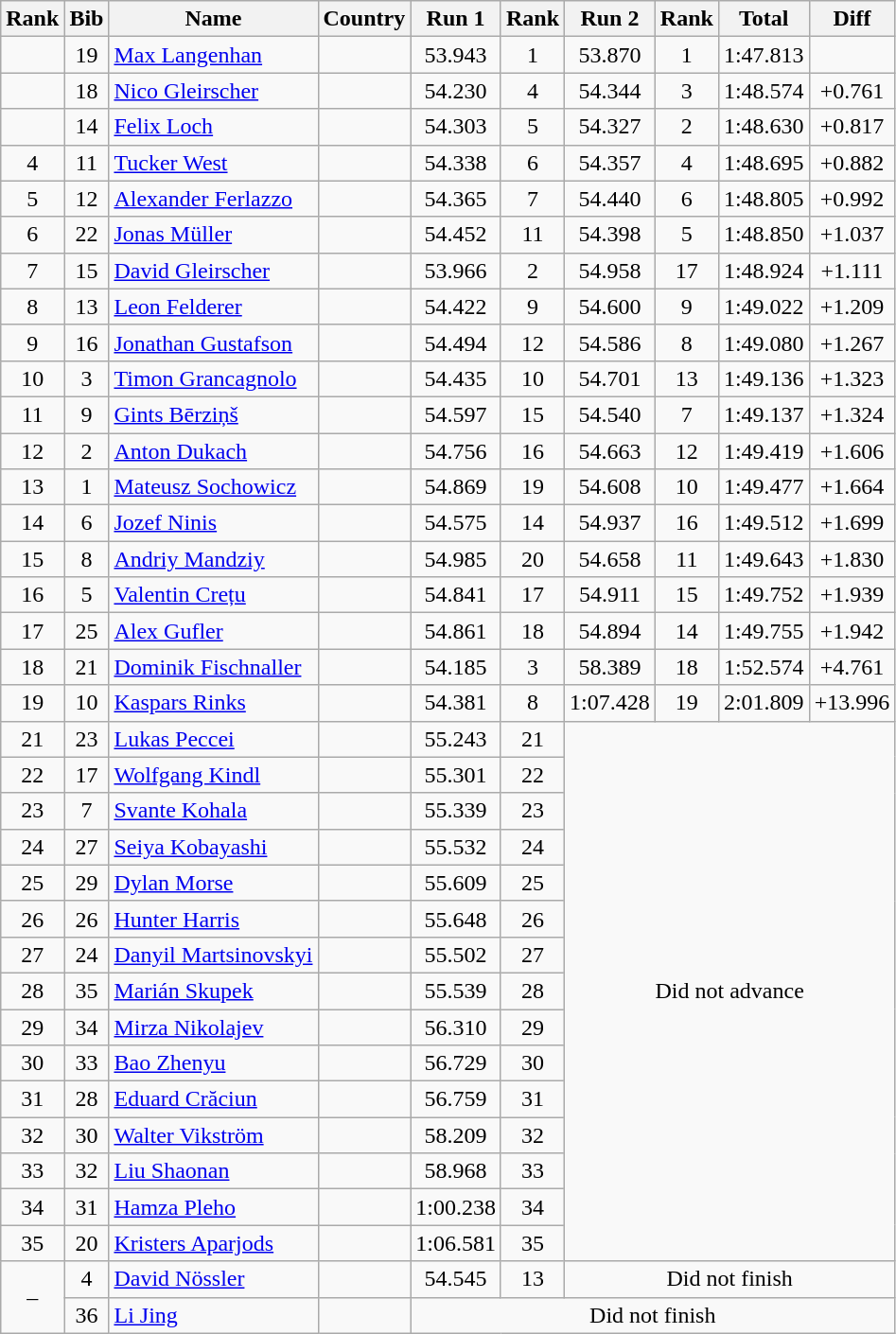<table class="wikitable sortable" style="text-align:center">
<tr>
<th>Rank</th>
<th>Bib</th>
<th>Name</th>
<th>Country</th>
<th>Run 1</th>
<th>Rank</th>
<th>Run 2</th>
<th>Rank</th>
<th>Total</th>
<th>Diff</th>
</tr>
<tr>
<td></td>
<td>19</td>
<td align=left><a href='#'>Max Langenhan</a></td>
<td align=left></td>
<td>53.943</td>
<td>1</td>
<td>53.870</td>
<td>1</td>
<td>1:47.813</td>
<td></td>
</tr>
<tr>
<td></td>
<td>18</td>
<td align=left><a href='#'>Nico Gleirscher</a></td>
<td align=left></td>
<td>54.230</td>
<td>4</td>
<td>54.344</td>
<td>3</td>
<td>1:48.574</td>
<td>+0.761</td>
</tr>
<tr>
<td></td>
<td>14</td>
<td align=left><a href='#'>Felix Loch</a></td>
<td align=left></td>
<td>54.303</td>
<td>5</td>
<td>54.327</td>
<td>2</td>
<td>1:48.630</td>
<td>+0.817</td>
</tr>
<tr>
<td>4</td>
<td>11</td>
<td align=left><a href='#'>Tucker West</a></td>
<td align=left></td>
<td>54.338</td>
<td>6</td>
<td>54.357</td>
<td>4</td>
<td>1:48.695</td>
<td>+0.882</td>
</tr>
<tr>
<td>5</td>
<td>12</td>
<td align=left><a href='#'>Alexander Ferlazzo</a></td>
<td align=left></td>
<td>54.365</td>
<td>7</td>
<td>54.440</td>
<td>6</td>
<td>1:48.805</td>
<td>+0.992</td>
</tr>
<tr>
<td>6</td>
<td>22</td>
<td align=left><a href='#'>Jonas Müller</a></td>
<td align=left></td>
<td>54.452</td>
<td>11</td>
<td>54.398</td>
<td>5</td>
<td>1:48.850</td>
<td>+1.037</td>
</tr>
<tr>
<td>7</td>
<td>15</td>
<td align=left><a href='#'>David Gleirscher</a></td>
<td align=left></td>
<td>53.966</td>
<td>2</td>
<td>54.958</td>
<td>17</td>
<td>1:48.924</td>
<td>+1.111</td>
</tr>
<tr>
<td>8</td>
<td>13</td>
<td align=left><a href='#'>Leon Felderer</a></td>
<td align=left></td>
<td>54.422</td>
<td>9</td>
<td>54.600</td>
<td>9</td>
<td>1:49.022</td>
<td>+1.209</td>
</tr>
<tr>
<td>9</td>
<td>16</td>
<td align=left><a href='#'>Jonathan Gustafson</a></td>
<td align=left></td>
<td>54.494</td>
<td>12</td>
<td>54.586</td>
<td>8</td>
<td>1:49.080</td>
<td>+1.267</td>
</tr>
<tr>
<td>10</td>
<td>3</td>
<td align=left><a href='#'>Timon Grancagnolo</a></td>
<td align=left></td>
<td>54.435</td>
<td>10</td>
<td>54.701</td>
<td>13</td>
<td>1:49.136</td>
<td>+1.323</td>
</tr>
<tr>
<td>11</td>
<td>9</td>
<td align=left><a href='#'>Gints Bērziņš</a></td>
<td align=left></td>
<td>54.597</td>
<td>15</td>
<td>54.540</td>
<td>7</td>
<td>1:49.137</td>
<td>+1.324</td>
</tr>
<tr>
<td>12</td>
<td>2</td>
<td align=left><a href='#'>Anton Dukach</a></td>
<td align=left></td>
<td>54.756</td>
<td>16</td>
<td>54.663</td>
<td>12</td>
<td>1:49.419</td>
<td>+1.606</td>
</tr>
<tr>
<td>13</td>
<td>1</td>
<td align=left><a href='#'>Mateusz Sochowicz</a></td>
<td align=left></td>
<td>54.869</td>
<td>19</td>
<td>54.608</td>
<td>10</td>
<td>1:49.477</td>
<td>+1.664</td>
</tr>
<tr>
<td>14</td>
<td>6</td>
<td align=left><a href='#'>Jozef Ninis</a></td>
<td align=left></td>
<td>54.575</td>
<td>14</td>
<td>54.937</td>
<td>16</td>
<td>1:49.512</td>
<td>+1.699</td>
</tr>
<tr>
<td>15</td>
<td>8</td>
<td align=left><a href='#'>Andriy Mandziy</a></td>
<td align=left></td>
<td>54.985</td>
<td>20</td>
<td>54.658</td>
<td>11</td>
<td>1:49.643</td>
<td>+1.830</td>
</tr>
<tr>
<td>16</td>
<td>5</td>
<td align=left><a href='#'>Valentin Crețu</a></td>
<td align=left></td>
<td>54.841</td>
<td>17</td>
<td>54.911</td>
<td>15</td>
<td>1:49.752</td>
<td>+1.939</td>
</tr>
<tr>
<td>17</td>
<td>25</td>
<td align=left><a href='#'>Alex Gufler</a></td>
<td align=left></td>
<td>54.861</td>
<td>18</td>
<td>54.894</td>
<td>14</td>
<td>1:49.755</td>
<td>+1.942</td>
</tr>
<tr>
<td>18</td>
<td>21</td>
<td align=left><a href='#'>Dominik Fischnaller</a></td>
<td align=left></td>
<td>54.185</td>
<td>3</td>
<td>58.389</td>
<td>18</td>
<td>1:52.574</td>
<td>+4.761</td>
</tr>
<tr>
<td>19</td>
<td>10</td>
<td align=left><a href='#'>Kaspars Rinks</a></td>
<td align=left></td>
<td>54.381</td>
<td>8</td>
<td>1:07.428</td>
<td>19</td>
<td>2:01.809</td>
<td>+13.996</td>
</tr>
<tr>
<td>21</td>
<td>23</td>
<td align=left><a href='#'>Lukas Peccei</a></td>
<td align=left></td>
<td>55.243</td>
<td>21</td>
<td rowspan=15 colspan=4>Did not advance</td>
</tr>
<tr>
<td>22</td>
<td>17</td>
<td align=left><a href='#'>Wolfgang Kindl</a></td>
<td align=left></td>
<td>55.301</td>
<td>22</td>
</tr>
<tr>
<td>23</td>
<td>7</td>
<td align=left><a href='#'>Svante Kohala</a></td>
<td align=left></td>
<td>55.339</td>
<td>23</td>
</tr>
<tr>
<td>24</td>
<td>27</td>
<td align=left><a href='#'>Seiya Kobayashi</a></td>
<td align=left></td>
<td>55.532</td>
<td>24</td>
</tr>
<tr>
<td>25</td>
<td>29</td>
<td align=left><a href='#'>Dylan Morse</a></td>
<td align=left></td>
<td>55.609</td>
<td>25</td>
</tr>
<tr>
<td>26</td>
<td>26</td>
<td align=left><a href='#'>Hunter Harris</a></td>
<td align=left></td>
<td>55.648</td>
<td>26</td>
</tr>
<tr>
<td>27</td>
<td>24</td>
<td align=left><a href='#'>Danyil Martsinovskyi</a></td>
<td align=left></td>
<td>55.502</td>
<td>27</td>
</tr>
<tr>
<td>28</td>
<td>35</td>
<td align=left><a href='#'>Marián Skupek</a></td>
<td align=left></td>
<td>55.539</td>
<td>28</td>
</tr>
<tr>
<td>29</td>
<td>34</td>
<td align=left><a href='#'>Mirza Nikolajev</a></td>
<td align=left></td>
<td>56.310</td>
<td>29</td>
</tr>
<tr>
<td>30</td>
<td>33</td>
<td align=left><a href='#'>Bao Zhenyu</a></td>
<td align=left></td>
<td>56.729</td>
<td>30</td>
</tr>
<tr>
<td>31</td>
<td>28</td>
<td align=left><a href='#'>Eduard Crăciun</a></td>
<td align=left></td>
<td>56.759</td>
<td>31</td>
</tr>
<tr>
<td>32</td>
<td>30</td>
<td align=left><a href='#'>Walter Vikström</a></td>
<td align=left></td>
<td>58.209</td>
<td>32</td>
</tr>
<tr>
<td>33</td>
<td>32</td>
<td align=left><a href='#'>Liu Shaonan</a></td>
<td align=left></td>
<td>58.968</td>
<td>33</td>
</tr>
<tr>
<td>34</td>
<td>31</td>
<td align=left><a href='#'>Hamza Pleho</a></td>
<td align=left></td>
<td>1:00.238</td>
<td>34</td>
</tr>
<tr>
<td>35</td>
<td>20</td>
<td align=left><a href='#'>Kristers Aparjods</a></td>
<td align=left></td>
<td>1:06.581</td>
<td>35</td>
</tr>
<tr>
<td rowspan=2>–</td>
<td>4</td>
<td align=left><a href='#'>David Nössler</a></td>
<td align=left></td>
<td>54.545</td>
<td>13</td>
<td colspan=4>Did not finish</td>
</tr>
<tr>
<td>36</td>
<td align=left><a href='#'>Li Jing</a></td>
<td align=left></td>
<td colspan=6>Did not finish</td>
</tr>
</table>
